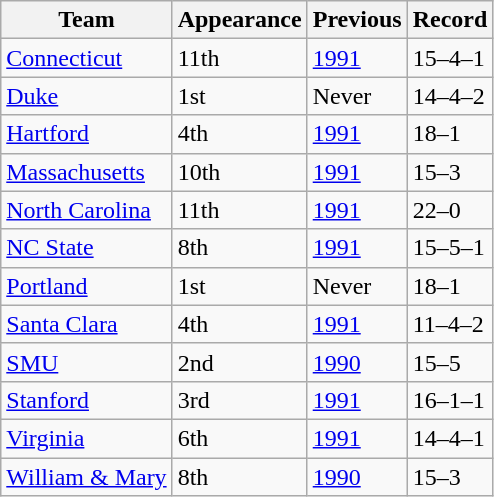<table class="wikitable sortable">
<tr>
<th>Team</th>
<th>Appearance</th>
<th>Previous</th>
<th>Record</th>
</tr>
<tr>
<td><a href='#'>Connecticut</a></td>
<td>11th</td>
<td><a href='#'>1991</a></td>
<td>15–4–1</td>
</tr>
<tr>
<td><a href='#'>Duke</a></td>
<td>1st</td>
<td>Never</td>
<td>14–4–2</td>
</tr>
<tr>
<td><a href='#'>Hartford</a></td>
<td>4th</td>
<td><a href='#'>1991</a></td>
<td>18–1</td>
</tr>
<tr>
<td><a href='#'>Massachusetts</a></td>
<td>10th</td>
<td><a href='#'>1991</a></td>
<td>15–3</td>
</tr>
<tr>
<td><a href='#'>North Carolina</a></td>
<td>11th</td>
<td><a href='#'>1991</a></td>
<td>22–0</td>
</tr>
<tr>
<td><a href='#'>NC State</a></td>
<td>8th</td>
<td><a href='#'>1991</a></td>
<td>15–5–1</td>
</tr>
<tr>
<td><a href='#'>Portland</a></td>
<td>1st</td>
<td>Never</td>
<td>18–1</td>
</tr>
<tr>
<td><a href='#'>Santa Clara</a></td>
<td>4th</td>
<td><a href='#'>1991</a></td>
<td>11–4–2</td>
</tr>
<tr>
<td><a href='#'>SMU</a></td>
<td>2nd</td>
<td><a href='#'>1990</a></td>
<td>15–5</td>
</tr>
<tr>
<td><a href='#'>Stanford</a></td>
<td>3rd</td>
<td><a href='#'>1991</a></td>
<td>16–1–1</td>
</tr>
<tr>
<td><a href='#'>Virginia</a></td>
<td>6th</td>
<td><a href='#'>1991</a></td>
<td>14–4–1</td>
</tr>
<tr>
<td><a href='#'>William & Mary</a></td>
<td>8th</td>
<td><a href='#'>1990</a></td>
<td>15–3</td>
</tr>
</table>
